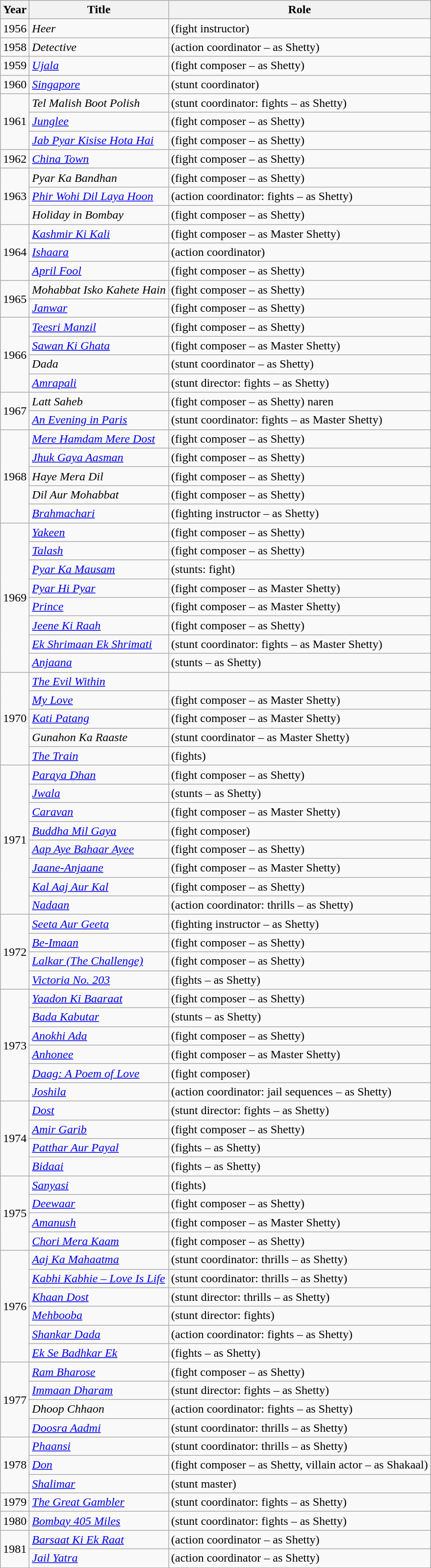<table class="wikitable">
<tr>
<th>Year</th>
<th>Title</th>
<th>Role</th>
</tr>
<tr>
<td>1956</td>
<td><em>Heer</em></td>
<td>(fight instructor)</td>
</tr>
<tr>
<td>1958</td>
<td><em>Detective</em></td>
<td>(action coordinator – as Shetty)</td>
</tr>
<tr>
<td>1959</td>
<td><em><a href='#'>Ujala</a></em></td>
<td>(fight composer – as Shetty)</td>
</tr>
<tr>
<td>1960</td>
<td><em><a href='#'>Singapore</a></em></td>
<td>(stunt coordinator)</td>
</tr>
<tr>
<td rowspan="3">1961</td>
<td><em>Tel Malish Boot Polish</em></td>
<td>(stunt coordinator: fights – as Shetty)</td>
</tr>
<tr>
<td><em><a href='#'>Junglee</a></em></td>
<td>(fight composer – as Shetty)</td>
</tr>
<tr>
<td><em><a href='#'>Jab Pyar Kisise Hota Hai</a></em></td>
<td>(fight composer – as Shetty)</td>
</tr>
<tr>
<td>1962</td>
<td><em><a href='#'>China Town</a></em></td>
<td>(fight composer – as Shetty)</td>
</tr>
<tr>
<td rowspan="3">1963</td>
<td><em>Pyar Ka Bandhan</em></td>
<td>(fight composer – as Shetty)</td>
</tr>
<tr>
<td><em><a href='#'>Phir Wohi Dil Laya Hoon</a></em></td>
<td>(action coordinator: fights – as Shetty)</td>
</tr>
<tr>
<td><em>Holiday in Bombay</em></td>
<td>(fight composer – as Shetty)</td>
</tr>
<tr>
<td rowspan="3">1964</td>
<td><em><a href='#'>Kashmir Ki Kali</a></em></td>
<td>(fight composer – as Master Shetty)</td>
</tr>
<tr>
<td><em><a href='#'>Ishaara</a></em></td>
<td>(action coordinator)</td>
</tr>
<tr>
<td><em><a href='#'>April Fool</a></em></td>
<td>(fight composer – as Shetty)</td>
</tr>
<tr>
<td rowspan="2">1965</td>
<td><em>Mohabbat Isko Kahete Hain</em></td>
<td>(fight composer – as Shetty)</td>
</tr>
<tr>
<td><em><a href='#'>Janwar</a></em></td>
<td>(fight composer – as Shetty)</td>
</tr>
<tr>
<td rowspan="4">1966</td>
<td><em><a href='#'>Teesri Manzil</a></em></td>
<td>(fight composer – as Shetty)</td>
</tr>
<tr>
<td><em><a href='#'>Sawan Ki Ghata</a></em></td>
<td>(fight composer – as Master Shetty)</td>
</tr>
<tr>
<td><em>Dada</em></td>
<td>(stunt coordinator – as Shetty)</td>
</tr>
<tr>
<td><em><a href='#'>Amrapali</a></em></td>
<td>(stunt director: fights – as Shetty)</td>
</tr>
<tr>
<td rowspan="2">1967</td>
<td><em>Latt Saheb</em></td>
<td>(fight composer – as Shetty) naren</td>
</tr>
<tr>
<td><em><a href='#'>An Evening in Paris</a></em></td>
<td>(stunt coordinator: fights – as Master Shetty)</td>
</tr>
<tr>
<td rowspan="5">1968</td>
<td><em><a href='#'>Mere Hamdam Mere Dost</a></em></td>
<td>(fight composer – as Shetty)</td>
</tr>
<tr>
<td><em><a href='#'>Jhuk Gaya Aasman</a></em></td>
<td>(fight composer – as Shetty)</td>
</tr>
<tr>
<td><em>Haye Mera Dil</em></td>
<td>(fight composer – as Shetty)</td>
</tr>
<tr>
<td><em>Dil Aur Mohabbat</em></td>
<td>(fight composer – as Shetty)</td>
</tr>
<tr>
<td><em><a href='#'>Brahmachari</a></em></td>
<td>(fighting instructor – as Shetty)</td>
</tr>
<tr>
<td rowspan="8">1969</td>
<td><em><a href='#'>Yakeen</a></em></td>
<td>(fight composer – as Shetty)</td>
</tr>
<tr>
<td><em><a href='#'>Talash</a></em></td>
<td>(fight composer – as Shetty)</td>
</tr>
<tr>
<td><em><a href='#'>Pyar Ka Mausam</a></em></td>
<td>(stunts: fight)</td>
</tr>
<tr>
<td><em><a href='#'>Pyar Hi Pyar</a></em></td>
<td>(fight composer – as Master Shetty)</td>
</tr>
<tr>
<td><em><a href='#'>Prince</a></em></td>
<td>(fight composer – as Master Shetty)</td>
</tr>
<tr>
<td><em><a href='#'>Jeene Ki Raah</a></em></td>
<td>(fight composer – as Shetty)</td>
</tr>
<tr>
<td><em><a href='#'>Ek Shrimaan Ek Shrimati</a></em></td>
<td>(stunt coordinator: fights – as Master Shetty)</td>
</tr>
<tr>
<td><em><a href='#'>Anjaana</a></em></td>
<td>(stunts – as Shetty)</td>
</tr>
<tr>
<td rowspan="5">1970</td>
<td><em><a href='#'>The Evil Within</a></em></td>
<td></td>
</tr>
<tr>
<td><em><a href='#'>My Love</a></em></td>
<td>(fight composer – as Master Shetty)</td>
</tr>
<tr>
<td><em><a href='#'>Kati Patang</a></em></td>
<td>(fight composer – as Master Shetty)</td>
</tr>
<tr>
<td><em>Gunahon Ka Raaste</em></td>
<td>(stunt coordinator – as Master Shetty)</td>
</tr>
<tr>
<td><em><a href='#'>The Train</a></em></td>
<td>(fights)</td>
</tr>
<tr>
<td rowspan="8">1971</td>
<td><em><a href='#'>Paraya Dhan</a></em></td>
<td>(fight composer – as Shetty)</td>
</tr>
<tr>
<td><em><a href='#'>Jwala</a></em></td>
<td>(stunts – as Shetty)</td>
</tr>
<tr>
<td><em><a href='#'>Caravan</a></em></td>
<td>(fight composer – as Master Shetty)</td>
</tr>
<tr>
<td><em><a href='#'>Buddha Mil Gaya</a></em></td>
<td>(fight composer)</td>
</tr>
<tr>
<td><em><a href='#'>Aap Aye Bahaar Ayee</a></em></td>
<td>(fight composer – as Shetty)</td>
</tr>
<tr>
<td><em><a href='#'>Jaane-Anjaane</a></em></td>
<td>(fight composer – as Master Shetty)</td>
</tr>
<tr>
<td><em><a href='#'>Kal Aaj Aur Kal</a></em></td>
<td>(fight composer – as Shetty)</td>
</tr>
<tr>
<td><em><a href='#'>Nadaan</a></em></td>
<td>(action coordinator: thrills – as Shetty)</td>
</tr>
<tr>
<td rowspan="4">1972</td>
<td><em><a href='#'>Seeta Aur Geeta</a></em></td>
<td>(fighting instructor – as Shetty)</td>
</tr>
<tr>
<td><em><a href='#'>Be-Imaan</a></em></td>
<td>(fight composer – as Shetty)</td>
</tr>
<tr>
<td><em><a href='#'>Lalkar (The Challenge)</a></em></td>
<td>(fight composer – as Shetty)</td>
</tr>
<tr>
<td><em><a href='#'>Victoria No. 203</a></em></td>
<td>(fights – as Shetty)</td>
</tr>
<tr>
<td rowspan="6">1973</td>
<td><em><a href='#'>Yaadon Ki Baaraat</a></em></td>
<td>(fight composer – as Shetty)</td>
</tr>
<tr>
<td><em><a href='#'>Bada Kabutar</a></em></td>
<td>(stunts – as Shetty)</td>
</tr>
<tr>
<td><em><a href='#'>Anokhi Ada</a></em></td>
<td>(fight composer – as Shetty)</td>
</tr>
<tr>
<td><em><a href='#'>Anhonee</a></em></td>
<td>(fight composer – as Master Shetty)</td>
</tr>
<tr>
<td><em><a href='#'>Daag: A Poem of Love</a></em></td>
<td>(fight composer)</td>
</tr>
<tr>
<td><em><a href='#'>Joshila</a></em></td>
<td>(action coordinator: jail sequences – as Shetty)</td>
</tr>
<tr>
<td rowspan="4">1974</td>
<td><em><a href='#'>Dost</a></em></td>
<td>(stunt director: fights – as Shetty)</td>
</tr>
<tr>
<td><em><a href='#'>Amir Garib</a></em></td>
<td>(fight composer – as Shetty)</td>
</tr>
<tr>
<td><em><a href='#'>Patthar Aur Payal</a></em></td>
<td>(fights – as Shetty)</td>
</tr>
<tr>
<td><em><a href='#'>Bidaai</a></em></td>
<td>(fights – as Shetty)</td>
</tr>
<tr>
<td rowspan="4">1975</td>
<td><em><a href='#'>Sanyasi</a></em></td>
<td>(fights)</td>
</tr>
<tr>
<td><em><a href='#'>Deewaar</a></em></td>
<td>(fight composer – as Shetty)</td>
</tr>
<tr>
<td><em><a href='#'>Amanush</a></em></td>
<td>(fight composer – as Master Shetty)</td>
</tr>
<tr>
<td><em><a href='#'>Chori Mera Kaam</a></em></td>
<td>(fight composer – as Shetty)</td>
</tr>
<tr>
<td rowspan="6">1976</td>
<td><em><a href='#'>Aaj Ka Mahaatma</a></em></td>
<td>(stunt coordinator: thrills – as Shetty)</td>
</tr>
<tr>
<td><em><a href='#'>Kabhi Kabhie – Love Is Life</a></em></td>
<td>(stunt coordinator: thrills – as Shetty)</td>
</tr>
<tr>
<td><em><a href='#'>Khaan Dost</a></em></td>
<td>(stunt director: thrills – as Shetty)</td>
</tr>
<tr>
<td><em><a href='#'>Mehbooba</a></em></td>
<td>(stunt director: fights)</td>
</tr>
<tr>
<td><em><a href='#'>Shankar Dada</a></em></td>
<td>(action coordinator: fights – as Shetty)</td>
</tr>
<tr>
<td><em><a href='#'>Ek Se Badhkar Ek</a></em></td>
<td>(fights – as Shetty)</td>
</tr>
<tr>
<td rowspan="4">1977</td>
<td><em><a href='#'>Ram Bharose</a></em></td>
<td>(fight composer – as Shetty)</td>
</tr>
<tr>
<td><em><a href='#'>Immaan Dharam</a></em></td>
<td>(stunt director: fights – as Shetty)</td>
</tr>
<tr>
<td><em>Dhoop Chhaon</em></td>
<td>(action coordinator: fights – as Shetty)</td>
</tr>
<tr>
<td><em><a href='#'>Doosra Aadmi</a></em></td>
<td>(stunt coordinator: thrills – as Shetty)</td>
</tr>
<tr>
<td rowspan="3">1978</td>
<td><em><a href='#'>Phaansi</a></em></td>
<td>(stunt coordinator: thrills – as Shetty)</td>
</tr>
<tr>
<td><em><a href='#'>Don</a></em></td>
<td>(fight composer – as Shetty, villain actor – as Shakaal)</td>
</tr>
<tr>
<td><em><a href='#'>Shalimar</a></em></td>
<td>(stunt master)</td>
</tr>
<tr>
<td>1979</td>
<td><em><a href='#'>The Great Gambler</a></em></td>
<td>(stunt coordinator: fights – as Shetty)</td>
</tr>
<tr>
<td>1980</td>
<td><em><a href='#'>Bombay 405 Miles</a></em></td>
<td>(stunt coordinator: fights – as Shetty)</td>
</tr>
<tr>
<td rowspan="2">1981</td>
<td><em><a href='#'>Barsaat Ki Ek Raat</a></em></td>
<td>(action coordinator – as Shetty)</td>
</tr>
<tr>
<td><em><a href='#'>Jail Yatra</a></em></td>
<td>(action coordinator – as Shetty)</td>
</tr>
</table>
